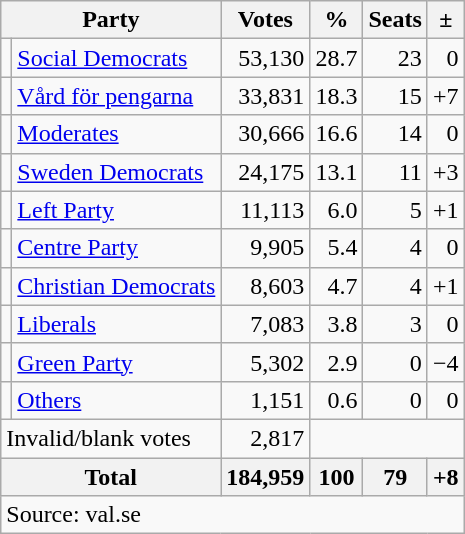<table class=wikitable style=text-align:right>
<tr>
<th colspan=2>Party</th>
<th>Votes</th>
<th>%</th>
<th>Seats</th>
<th>±</th>
</tr>
<tr>
<td bgcolor=></td>
<td align=left><a href='#'>Social Democrats</a></td>
<td>53,130</td>
<td>28.7</td>
<td>23</td>
<td>0</td>
</tr>
<tr>
<td></td>
<td align=left><a href='#'>Vård för pengarna</a></td>
<td>33,831</td>
<td>18.3</td>
<td>15</td>
<td>+7</td>
</tr>
<tr>
<td bgcolor=></td>
<td align=left><a href='#'>Moderates</a></td>
<td>30,666</td>
<td>16.6</td>
<td>14</td>
<td>0</td>
</tr>
<tr>
<td bgcolor=></td>
<td align=left><a href='#'>Sweden Democrats</a></td>
<td>24,175</td>
<td>13.1</td>
<td>11</td>
<td>+3</td>
</tr>
<tr>
<td bgcolor=></td>
<td align=left><a href='#'>Left Party</a></td>
<td>11,113</td>
<td>6.0</td>
<td>5</td>
<td>+1</td>
</tr>
<tr>
<td bgcolor=></td>
<td align=left><a href='#'>Centre Party</a></td>
<td>9,905</td>
<td>5.4</td>
<td>4</td>
<td>0</td>
</tr>
<tr>
<td bgcolor=></td>
<td align=left><a href='#'>Christian Democrats</a></td>
<td>8,603</td>
<td>4.7</td>
<td>4</td>
<td>+1</td>
</tr>
<tr>
<td bgcolor=></td>
<td align=left><a href='#'>Liberals</a></td>
<td>7,083</td>
<td>3.8</td>
<td>3</td>
<td>0</td>
</tr>
<tr>
<td bgcolor=></td>
<td align=left><a href='#'>Green Party</a></td>
<td>5,302</td>
<td>2.9</td>
<td>0</td>
<td>−4</td>
</tr>
<tr>
<td></td>
<td align=left><a href='#'>Others</a></td>
<td>1,151</td>
<td>0.6</td>
<td>0</td>
<td>0</td>
</tr>
<tr>
<td align=left colspan=2>Invalid/blank votes</td>
<td>2,817</td>
<td colspan=3></td>
</tr>
<tr>
<th align=left colspan=2>Total</th>
<th>184,959</th>
<th>100</th>
<th>79</th>
<th>+8</th>
</tr>
<tr>
<td align=left colspan=6>Source: val.se </td>
</tr>
</table>
